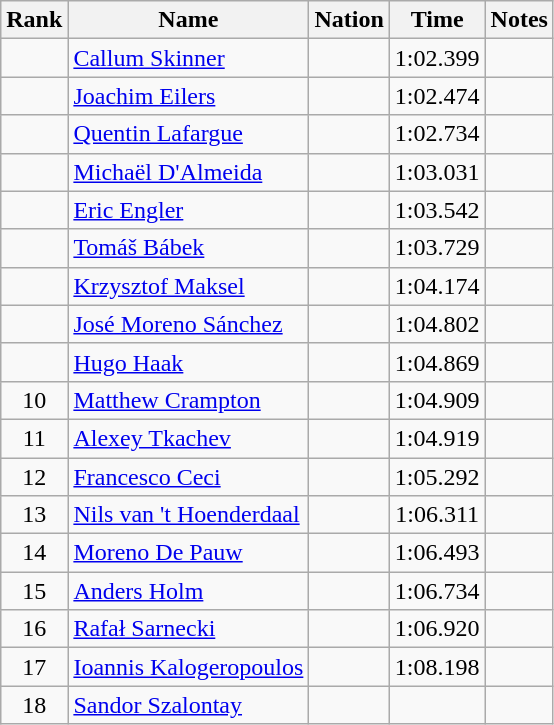<table class="wikitable sortable" style="text-align:center">
<tr>
<th>Rank</th>
<th>Name</th>
<th>Nation</th>
<th>Time</th>
<th>Notes</th>
</tr>
<tr>
<td></td>
<td align=left><a href='#'>Callum Skinner</a></td>
<td align=left></td>
<td>1:02.399</td>
<td></td>
</tr>
<tr>
<td></td>
<td align=left><a href='#'>Joachim Eilers</a></td>
<td align=left></td>
<td>1:02.474</td>
<td></td>
</tr>
<tr>
<td></td>
<td align=left><a href='#'>Quentin Lafargue</a></td>
<td align=left></td>
<td>1:02.734</td>
<td></td>
</tr>
<tr>
<td></td>
<td align=left><a href='#'>Michaël D'Almeida</a></td>
<td align=left></td>
<td>1:03.031</td>
<td></td>
</tr>
<tr>
<td></td>
<td align=left><a href='#'>Eric Engler</a></td>
<td align=left></td>
<td>1:03.542</td>
<td></td>
</tr>
<tr>
<td></td>
<td align=left><a href='#'>Tomáš Bábek</a></td>
<td align=left></td>
<td>1:03.729</td>
<td></td>
</tr>
<tr>
<td></td>
<td align=left><a href='#'>Krzysztof Maksel</a></td>
<td align=left></td>
<td>1:04.174</td>
<td></td>
</tr>
<tr>
<td></td>
<td align=left><a href='#'>José Moreno Sánchez</a></td>
<td align=left></td>
<td>1:04.802</td>
<td></td>
</tr>
<tr>
<td></td>
<td align=left><a href='#'>Hugo Haak</a></td>
<td align=left></td>
<td>1:04.869</td>
<td></td>
</tr>
<tr>
<td>10</td>
<td align=left><a href='#'>Matthew Crampton</a></td>
<td align=left></td>
<td>1:04.909</td>
<td></td>
</tr>
<tr>
<td>11</td>
<td align=left><a href='#'>Alexey Tkachev</a></td>
<td align=left></td>
<td>1:04.919</td>
<td></td>
</tr>
<tr>
<td>12</td>
<td align=left><a href='#'>Francesco Ceci</a></td>
<td align=left></td>
<td>1:05.292</td>
<td></td>
</tr>
<tr>
<td>13</td>
<td align=left><a href='#'>Nils van 't Hoenderdaal</a></td>
<td align=left></td>
<td>1:06.311</td>
<td></td>
</tr>
<tr>
<td>14</td>
<td align=left><a href='#'>Moreno De Pauw</a></td>
<td align=left></td>
<td>1:06.493</td>
<td></td>
</tr>
<tr>
<td>15</td>
<td align=left><a href='#'>Anders Holm</a></td>
<td align=left></td>
<td>1:06.734</td>
<td></td>
</tr>
<tr>
<td>16</td>
<td align=left><a href='#'>Rafał Sarnecki</a></td>
<td align=left></td>
<td>1:06.920</td>
<td></td>
</tr>
<tr>
<td>17</td>
<td align=left><a href='#'>Ioannis Kalogeropoulos</a></td>
<td align=left></td>
<td>1:08.198</td>
<td></td>
</tr>
<tr>
<td>18</td>
<td align=left><a href='#'>Sandor Szalontay</a></td>
<td align=left></td>
<td></td>
<td></td>
</tr>
</table>
